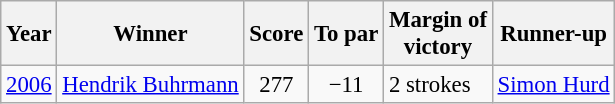<table class=wikitable style="font-size:95%">
<tr>
<th>Year</th>
<th>Winner</th>
<th>Score</th>
<th>To par</th>
<th>Margin of<br>victory</th>
<th>Runner-up</th>
</tr>
<tr>
<td><a href='#'>2006</a></td>
<td> <a href='#'>Hendrik Buhrmann</a></td>
<td align=center>277</td>
<td align=center>−11</td>
<td>2 strokes</td>
<td> <a href='#'>Simon Hurd</a></td>
</tr>
</table>
